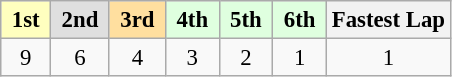<table class="wikitable" style="font-size:95%; text-align:center">
<tr>
<td style="background:#ffffbf;"> <strong>1st</strong> </td>
<td style="background:#dfdfdf;"> <strong>2nd</strong> </td>
<td style="background:#ffdf9f;"> <strong>3rd</strong> </td>
<td style="background:#dfffdf;"> <strong>4th</strong> </td>
<td style="background:#dfffdf;"> <strong>5th</strong> </td>
<td style="background:#dfffdf;"> <strong>6th</strong> </td>
<th>Fastest Lap</th>
</tr>
<tr>
<td>9</td>
<td>6</td>
<td>4</td>
<td>3</td>
<td>2</td>
<td>1</td>
<td>1</td>
</tr>
</table>
